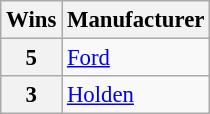<table class="wikitable" style="font-size: 95%;">
<tr>
<th>Wins</th>
<th>Manufacturer</th>
</tr>
<tr>
<th>5</th>
<td><a href='#'>Ford</a></td>
</tr>
<tr>
<th>3</th>
<td><a href='#'>Holden</a></td>
</tr>
</table>
